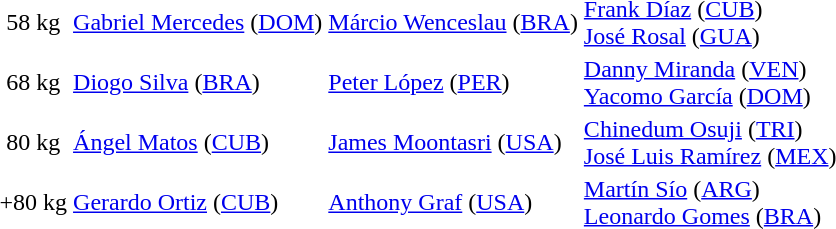<table>
<tr>
<td rowspan=1 align=center>58 kg</td>
<td> <a href='#'>Gabriel Mercedes</a> (<a href='#'>DOM</a>)</td>
<td> <a href='#'>Márcio Wenceslau</a> (<a href='#'>BRA</a>)</td>
<td> <a href='#'>Frank Díaz</a> (<a href='#'>CUB</a>)<br>  <a href='#'>José Rosal</a> (<a href='#'>GUA</a>)</td>
</tr>
<tr>
<td rowspan=1 align=center>68 kg</td>
<td> <a href='#'>Diogo Silva</a> (<a href='#'>BRA</a>)</td>
<td> <a href='#'>Peter López</a> (<a href='#'>PER</a>)</td>
<td> <a href='#'>Danny Miranda</a> (<a href='#'>VEN</a>)<br>  <a href='#'>Yacomo García</a> (<a href='#'>DOM</a>)</td>
</tr>
<tr>
<td rowspan=1 align=center>80 kg</td>
<td> <a href='#'>Ángel Matos</a> (<a href='#'>CUB</a>)</td>
<td> <a href='#'>James Moontasri</a> (<a href='#'>USA</a>)</td>
<td> <a href='#'>Chinedum Osuji</a> (<a href='#'>TRI</a>) <br>  <a href='#'>José Luis Ramírez</a> (<a href='#'>MEX</a>)</td>
</tr>
<tr>
<td rowspan=1 align=center>+80 kg</td>
<td> <a href='#'>Gerardo Ortiz</a> (<a href='#'>CUB</a>)</td>
<td> <a href='#'>Anthony Graf</a> (<a href='#'>USA</a>)</td>
<td> <a href='#'>Martín Sío</a> (<a href='#'>ARG</a>) <br>  <a href='#'>Leonardo Gomes</a> (<a href='#'>BRA</a>)</td>
</tr>
</table>
